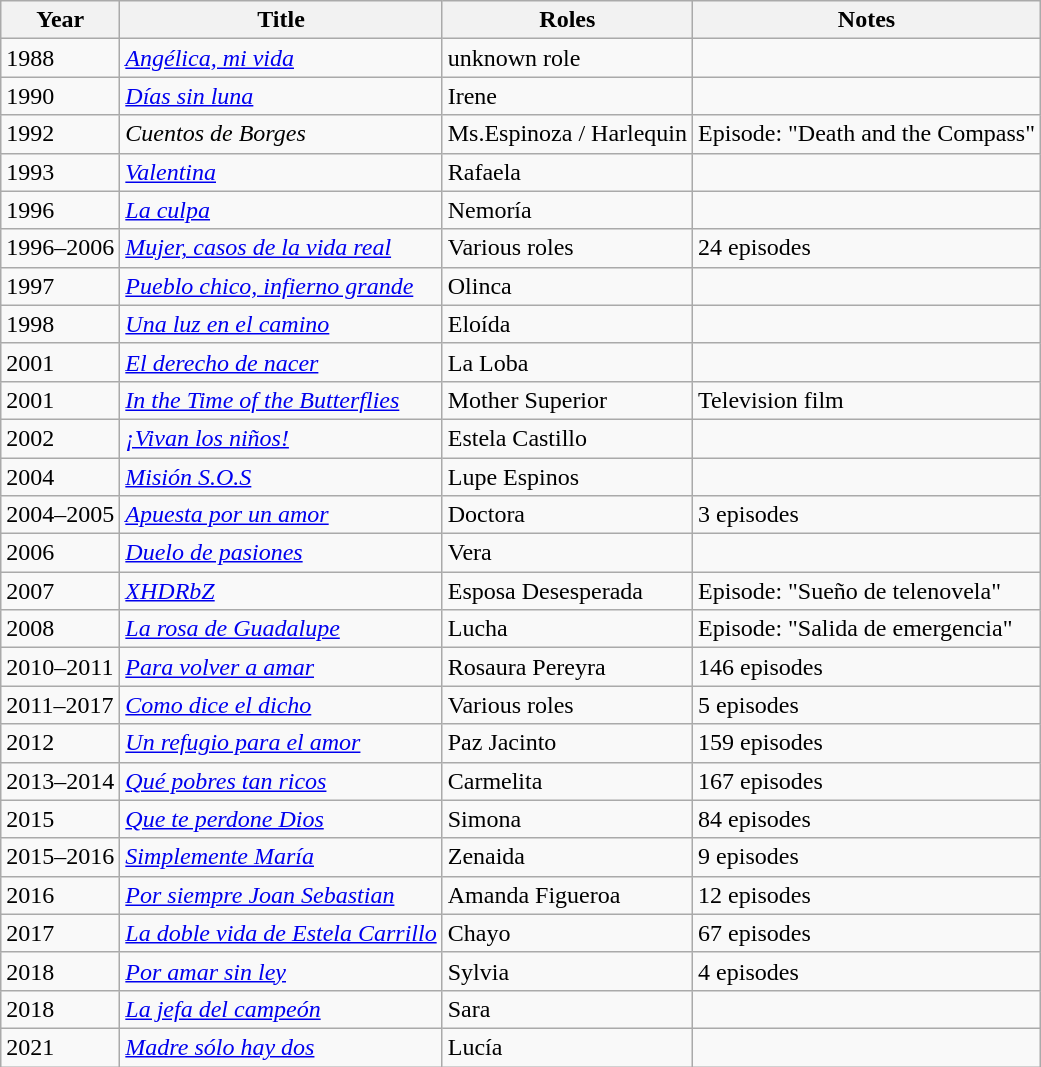<table class="wikitable sortable">
<tr>
<th>Year</th>
<th>Title</th>
<th>Roles</th>
<th>Notes</th>
</tr>
<tr>
<td>1988</td>
<td><em><a href='#'>Angélica, mi vida</a></em></td>
<td>unknown role</td>
<td></td>
</tr>
<tr>
<td>1990</td>
<td><em><a href='#'>Días sin luna</a></em></td>
<td>Irene</td>
<td></td>
</tr>
<tr>
<td>1992</td>
<td><em>Cuentos de Borges</em></td>
<td>Ms.Espinoza / Harlequin</td>
<td>Episode: "Death and the Compass"</td>
</tr>
<tr>
<td>1993</td>
<td><em><a href='#'>Valentina</a></em></td>
<td>Rafaela</td>
<td></td>
</tr>
<tr>
<td>1996</td>
<td><em><a href='#'>La culpa</a></em></td>
<td>Nemoría</td>
<td></td>
</tr>
<tr>
<td>1996–2006</td>
<td><em><a href='#'>Mujer, casos de la vida real</a></em></td>
<td>Various roles</td>
<td>24 episodes</td>
</tr>
<tr>
<td>1997</td>
<td><em><a href='#'>Pueblo chico, infierno grande</a></em></td>
<td>Olinca</td>
<td></td>
</tr>
<tr>
<td>1998</td>
<td><em><a href='#'>Una luz en el camino</a></em></td>
<td>Eloída</td>
<td></td>
</tr>
<tr>
<td>2001</td>
<td><em><a href='#'>El derecho de nacer</a></em></td>
<td>La Loba</td>
<td></td>
</tr>
<tr>
<td>2001</td>
<td><em><a href='#'>In the Time of the Butterflies</a></em></td>
<td>Mother Superior</td>
<td>Television film</td>
</tr>
<tr>
<td>2002</td>
<td><em><a href='#'>¡Vivan los niños!</a></em></td>
<td>Estela Castillo</td>
<td></td>
</tr>
<tr>
<td>2004</td>
<td><em><a href='#'>Misión S.O.S</a></em></td>
<td>Lupe Espinos</td>
<td></td>
</tr>
<tr>
<td>2004–2005</td>
<td><em><a href='#'>Apuesta por un amor</a></em></td>
<td>Doctora</td>
<td>3 episodes</td>
</tr>
<tr>
<td>2006</td>
<td><em><a href='#'>Duelo de pasiones</a></em></td>
<td>Vera</td>
<td></td>
</tr>
<tr>
<td>2007</td>
<td><em><a href='#'>XHDRbZ</a></em></td>
<td>Esposa Desesperada</td>
<td>Episode: "Sueño de telenovela"</td>
</tr>
<tr>
<td>2008</td>
<td><em><a href='#'>La rosa de Guadalupe</a></em></td>
<td>Lucha</td>
<td>Episode: "Salida de emergencia"</td>
</tr>
<tr>
<td>2010–2011</td>
<td><em><a href='#'>Para volver a amar</a></em></td>
<td>Rosaura Pereyra</td>
<td>146 episodes</td>
</tr>
<tr>
<td>2011–2017</td>
<td><em><a href='#'>Como dice el dicho</a></em></td>
<td>Various roles</td>
<td>5 episodes</td>
</tr>
<tr>
<td>2012</td>
<td><em><a href='#'>Un refugio para el amor</a></em></td>
<td>Paz Jacinto</td>
<td>159 episodes</td>
</tr>
<tr>
<td>2013–2014</td>
<td><em><a href='#'>Qué pobres tan ricos</a></em></td>
<td>Carmelita</td>
<td>167 episodes</td>
</tr>
<tr>
<td>2015</td>
<td><em><a href='#'>Que te perdone Dios</a></em></td>
<td>Simona</td>
<td>84 episodes</td>
</tr>
<tr>
<td>2015–2016</td>
<td><em><a href='#'>Simplemente María</a></em></td>
<td>Zenaida</td>
<td>9 episodes</td>
</tr>
<tr>
<td>2016</td>
<td><em><a href='#'>Por siempre Joan Sebastian</a></em></td>
<td>Amanda Figueroa</td>
<td>12 episodes</td>
</tr>
<tr>
<td>2017</td>
<td><em><a href='#'>La doble vida de Estela Carrillo</a></em></td>
<td>Chayo</td>
<td>67 episodes</td>
</tr>
<tr>
<td>2018</td>
<td><em><a href='#'>Por amar sin ley</a></em></td>
<td>Sylvia</td>
<td>4 episodes</td>
</tr>
<tr>
<td>2018</td>
<td><em><a href='#'>La jefa del campeón</a></em></td>
<td>Sara</td>
<td></td>
</tr>
<tr>
<td>2021</td>
<td><em><a href='#'>Madre sólo hay dos</a></em></td>
<td>Lucía</td>
<td></td>
</tr>
</table>
